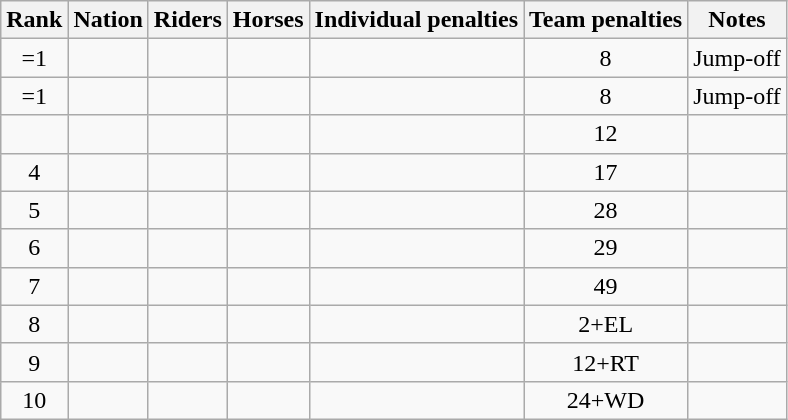<table class="wikitable sortable" style="text-align:center">
<tr>
<th>Rank</th>
<th>Nation</th>
<th>Riders</th>
<th>Horses</th>
<th>Individual penalties</th>
<th>Team penalties</th>
<th>Notes</th>
</tr>
<tr>
<td>=1</td>
<td align="left"></td>
<td align=left></td>
<td align="left"></td>
<td></td>
<td>8</td>
<td>Jump-off</td>
</tr>
<tr>
<td>=1</td>
<td align="left"></td>
<td align=left></td>
<td align="left"></td>
<td></td>
<td>8</td>
<td>Jump-off</td>
</tr>
<tr>
<td></td>
<td align="left"></td>
<td align=left></td>
<td align="left"></td>
<td></td>
<td>12</td>
<td></td>
</tr>
<tr>
<td>4</td>
<td align="left"></td>
<td align=left></td>
<td align="left"></td>
<td></td>
<td>17</td>
<td></td>
</tr>
<tr>
<td>5</td>
<td align="left"></td>
<td align=left></td>
<td align="left"></td>
<td></td>
<td>28</td>
<td></td>
</tr>
<tr>
<td>6</td>
<td align="left"></td>
<td align=left></td>
<td align="left"></td>
<td></td>
<td>29</td>
<td></td>
</tr>
<tr>
<td>7</td>
<td align="left"></td>
<td align=left></td>
<td align="left"></td>
<td></td>
<td>49</td>
<td></td>
</tr>
<tr>
<td>8</td>
<td align="left"></td>
<td align=left></td>
<td align="left"></td>
<td></td>
<td>2+EL</td>
<td></td>
</tr>
<tr>
<td>9</td>
<td align="left"></td>
<td align=left></td>
<td align="left"></td>
<td></td>
<td>12+RT</td>
<td></td>
</tr>
<tr>
<td>10</td>
<td align="left"></td>
<td align=left></td>
<td align="left"></td>
<td></td>
<td>24+WD</td>
<td></td>
</tr>
</table>
